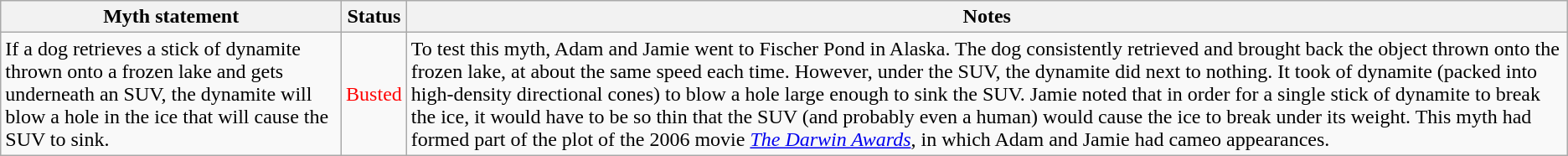<table class="wikitable plainrowheaders">
<tr>
<th>Myth statement</th>
<th>Status</th>
<th>Notes</th>
</tr>
<tr>
<td>If a dog retrieves a stick of dynamite thrown onto a frozen lake and gets underneath an SUV, the dynamite will blow a hole in the ice that will cause the SUV to sink.</td>
<td style="color:red">Busted</td>
<td>To test this myth, Adam and Jamie went to Fischer Pond in Alaska. The dog consistently retrieved and brought back the object thrown onto the frozen lake, at about the same speed each time. However, under the SUV, the dynamite did next to nothing. It took  of dynamite (packed into high-density directional cones) to blow a hole large enough to sink the SUV. Jamie noted that in order for a single stick of dynamite to break the ice, it would have to be so thin that the SUV (and probably even a human) would cause the ice to break under its weight. This myth had formed part of the plot of the 2006 movie <em><a href='#'>The Darwin Awards</a></em>, in which Adam and Jamie had cameo appearances.</td>
</tr>
</table>
